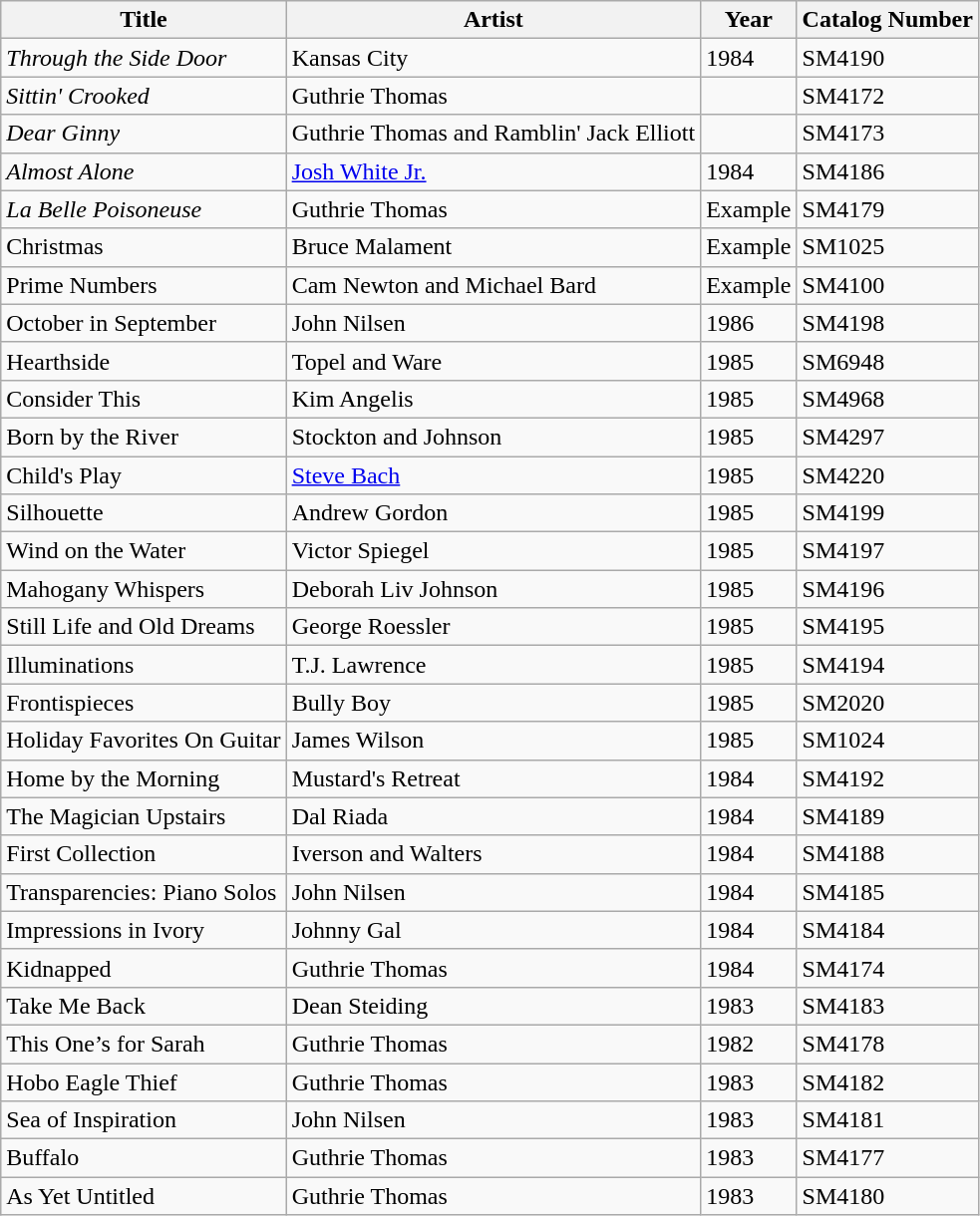<table class="wikitable sortable">
<tr>
<th>Title</th>
<th>Artist</th>
<th>Year</th>
<th>Catalog Number</th>
</tr>
<tr>
<td><em>Through the Side Door</em></td>
<td>Kansas City</td>
<td>1984</td>
<td>SM4190</td>
</tr>
<tr>
<td><em>Sittin' Crooked</em></td>
<td>Guthrie Thomas</td>
<td></td>
<td>SM4172</td>
</tr>
<tr>
<td><em>Dear Ginny</em></td>
<td>Guthrie Thomas and Ramblin' Jack Elliott</td>
<td></td>
<td>SM4173</td>
</tr>
<tr>
<td><em>Almost Alone</em></td>
<td><a href='#'>Josh White Jr.</a></td>
<td>1984</td>
<td>SM4186</td>
</tr>
<tr>
<td><em>La Belle Poisoneuse</td>
<td>Guthrie Thomas</td>
<td>Example</td>
<td>SM4179</td>
</tr>
<tr>
<td></em>Christmas<em></td>
<td>Bruce Malament</td>
<td>Example</td>
<td>SM1025</td>
</tr>
<tr>
<td></em>Prime Numbers<em></td>
<td>Cam Newton and Michael Bard</td>
<td>Example</td>
<td>SM4100</td>
</tr>
<tr>
<td></em>October in September<em></td>
<td>John Nilsen</td>
<td>1986</td>
<td>SM4198</td>
</tr>
<tr>
<td></em>Hearthside<em></td>
<td>Topel and Ware</td>
<td>1985</td>
<td>SM6948</td>
</tr>
<tr>
<td></em>Consider This<em></td>
<td>Kim Angelis</td>
<td>1985</td>
<td>SM4968</td>
</tr>
<tr>
<td></em>Born by the River<em></td>
<td>Stockton and Johnson</td>
<td>1985</td>
<td>SM4297</td>
</tr>
<tr>
<td></em>Child's Play<em></td>
<td><a href='#'>Steve Bach</a></td>
<td>1985</td>
<td>SM4220</td>
</tr>
<tr>
<td></em>Silhouette<em></td>
<td>Andrew Gordon</td>
<td>1985</td>
<td>SM4199</td>
</tr>
<tr>
<td></em>Wind on the Water<em></td>
<td>Victor Spiegel</td>
<td>1985</td>
<td>SM4197</td>
</tr>
<tr>
<td></em>Mahogany Whispers<em></td>
<td>Deborah Liv Johnson</td>
<td>1985</td>
<td>SM4196</td>
</tr>
<tr>
<td></em>Still Life and Old Dreams<em></td>
<td>George Roessler</td>
<td>1985</td>
<td>SM4195</td>
</tr>
<tr>
<td></em>Illuminations<em></td>
<td>T.J. Lawrence</td>
<td>1985</td>
<td>SM4194</td>
</tr>
<tr>
<td></em>Frontispieces<em></td>
<td>Bully Boy</td>
<td>1985</td>
<td>SM2020</td>
</tr>
<tr>
<td></em>Holiday Favorites On Guitar<em></td>
<td>James Wilson</td>
<td>1985</td>
<td>SM1024</td>
</tr>
<tr>
<td></em>Home by the Morning<em></td>
<td>Mustard's Retreat</td>
<td>1984</td>
<td>SM4192</td>
</tr>
<tr>
<td></em>The Magician Upstairs<em></td>
<td>Dal Riada</td>
<td>1984</td>
<td>SM4189</td>
</tr>
<tr>
<td></em>First Collection<em></td>
<td>Iverson and Walters</td>
<td>1984</td>
<td>SM4188</td>
</tr>
<tr>
<td></em>Transparencies: Piano Solos<em></td>
<td>John Nilsen</td>
<td>1984</td>
<td>SM4185</td>
</tr>
<tr>
<td></em>Impressions in Ivory<em></td>
<td>Johnny Gal</td>
<td>1984</td>
<td>SM4184</td>
</tr>
<tr>
<td></em>Kidnapped<em></td>
<td>Guthrie Thomas</td>
<td>1984</td>
<td>SM4174</td>
</tr>
<tr>
<td></em>Take Me Back<em></td>
<td>Dean Steiding</td>
<td>1983</td>
<td>SM4183</td>
</tr>
<tr>
<td></em>This One’s for Sarah<em></td>
<td>Guthrie Thomas</td>
<td>1982</td>
<td>SM4178</td>
</tr>
<tr>
<td></em>Hobo Eagle Thief<em></td>
<td>Guthrie Thomas</td>
<td>1983</td>
<td>SM4182</td>
</tr>
<tr>
<td></em>Sea of Inspiration<em></td>
<td>John Nilsen</td>
<td>1983</td>
<td>SM4181</td>
</tr>
<tr>
<td></em>Buffalo<em></td>
<td>Guthrie Thomas</td>
<td>1983</td>
<td>SM4177</td>
</tr>
<tr>
<td></em>As Yet Untitled<em></td>
<td>Guthrie Thomas</td>
<td>1983</td>
<td>SM4180</td>
</tr>
</table>
